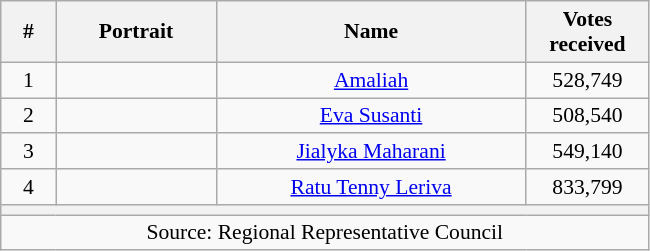<table class="wikitable sortable" style="text-align:center; font-size: 0.9em;">
<tr>
<th width="30">#</th>
<th width="100">Portrait</th>
<th width="200">Name</th>
<th width="75">Votes received</th>
</tr>
<tr>
<td>1</td>
<td></td>
<td><a href='#'>Amaliah</a></td>
<td>528,749</td>
</tr>
<tr>
<td>2</td>
<td></td>
<td><a href='#'>Eva Susanti</a></td>
<td>508,540</td>
</tr>
<tr>
<td>3</td>
<td></td>
<td><a href='#'>Jialyka Maharani</a></td>
<td>549,140</td>
</tr>
<tr>
<td>4</td>
<td></td>
<td><a href='#'>Ratu Tenny Leriva</a></td>
<td>833,799</td>
</tr>
<tr>
<th colspan="8"></th>
</tr>
<tr>
<td colspan="8">Source: Regional Representative Council</td>
</tr>
</table>
